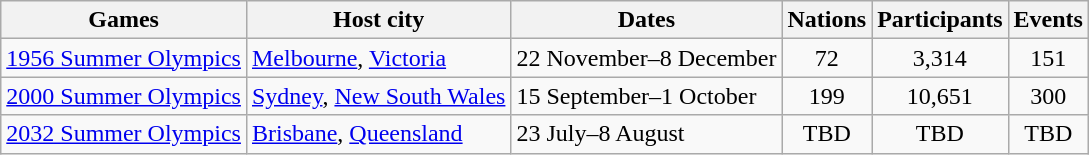<table class="wikitable">
<tr>
<th>Games</th>
<th>Host city</th>
<th>Dates</th>
<th>Nations</th>
<th>Participants</th>
<th>Events</th>
</tr>
<tr>
<td><a href='#'>1956 Summer Olympics</a></td>
<td><a href='#'>Melbourne</a>, <a href='#'>Victoria</a></td>
<td>22 November–8 December</td>
<td align=center>72</td>
<td align=center>3,314</td>
<td align=center>151</td>
</tr>
<tr>
<td><a href='#'>2000 Summer Olympics</a></td>
<td><a href='#'>Sydney</a>, <a href='#'>New South Wales</a></td>
<td>15 September–1 October</td>
<td align=center>199</td>
<td align=center>10,651</td>
<td align=center>300</td>
</tr>
<tr>
<td><a href='#'>2032 Summer Olympics</a></td>
<td><a href='#'>Brisbane</a>, <a href='#'>Queensland</a></td>
<td>23 July–8 August</td>
<td align=center>TBD</td>
<td align=center>TBD</td>
<td align=center>TBD</td>
</tr>
</table>
